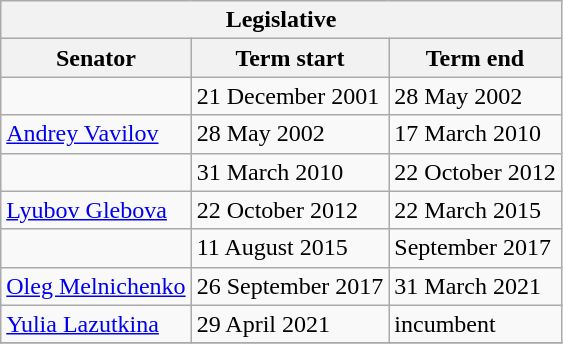<table class="wikitable sortable">
<tr>
<th colspan=3>Legislative</th>
</tr>
<tr>
<th>Senator</th>
<th>Term start</th>
<th>Term end</th>
</tr>
<tr>
<td></td>
<td>21 December 2001</td>
<td>28 May 2002</td>
</tr>
<tr>
<td><a href='#'>Andrey Vavilov</a></td>
<td>28 May 2002</td>
<td>17 March 2010</td>
</tr>
<tr>
<td></td>
<td>31 March 2010</td>
<td>22 October 2012</td>
</tr>
<tr>
<td><a href='#'>Lyubov Glebova</a></td>
<td>22 October 2012</td>
<td>22 March 2015</td>
</tr>
<tr>
<td></td>
<td>11 August 2015</td>
<td>September 2017</td>
</tr>
<tr>
<td><a href='#'>Oleg Melnichenko</a></td>
<td>26 September 2017</td>
<td>31 March 2021</td>
</tr>
<tr>
<td><a href='#'>Yulia Lazutkina</a></td>
<td>29 April 2021</td>
<td>incumbent</td>
</tr>
<tr>
</tr>
</table>
